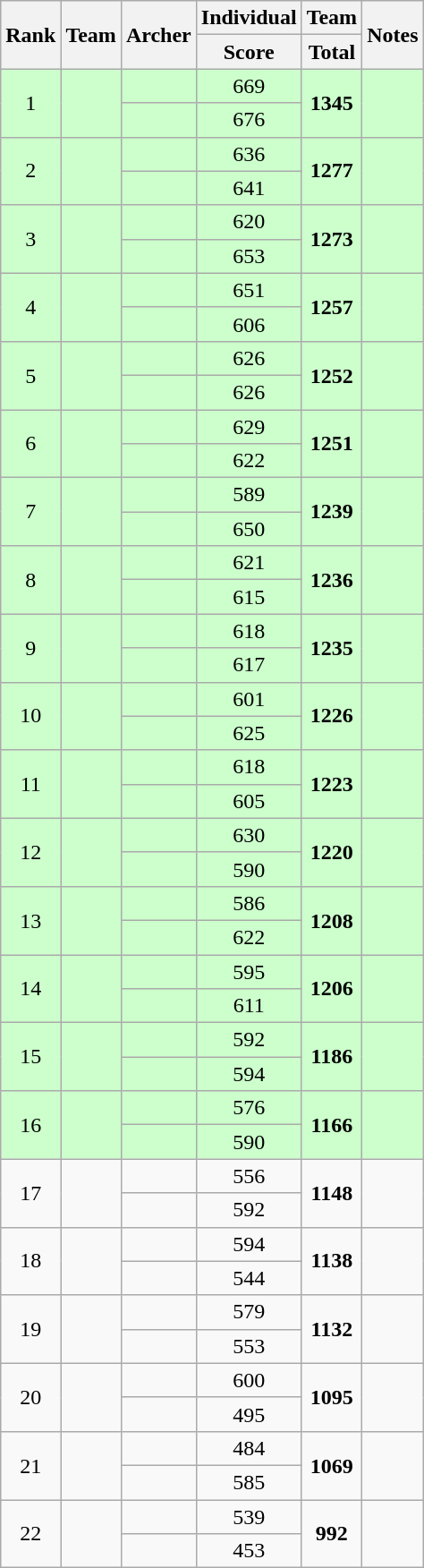<table class="wikitable sortable" style="font-size:100%; text-align:center;">
<tr>
<th rowspan="2">Rank</th>
<th rowspan="2">Team</th>
<th rowspan="2">Archer</th>
<th colspan="1">Individual</th>
<th colspan="1">Team</th>
<th rowspan="2">Notes</th>
</tr>
<tr>
<th>Score</th>
<th>Total</th>
</tr>
<tr bgcolor="#ccffcc">
<td rowspan="2">1</td>
<td align="left" rowspan="2"></td>
<td align="left"></td>
<td>669</td>
<td rowspan="2"><strong>1345</strong></td>
<td rowspan="2"></td>
</tr>
<tr bgcolor="#ccffcc">
<td align="left"></td>
<td>676</td>
</tr>
<tr bgcolor="#ccffcc">
<td rowspan="2">2</td>
<td align="left" rowspan="2"></td>
<td align="left"></td>
<td>636</td>
<td rowspan="2"><strong>1277</strong></td>
<td rowspan="2"></td>
</tr>
<tr bgcolor="#ccffcc">
<td align="left"></td>
<td>641</td>
</tr>
<tr bgcolor="#ccffcc">
<td rowspan="2">3</td>
<td align="left" rowspan="2"></td>
<td align="left"></td>
<td>620</td>
<td rowspan="2"><strong>1273</strong></td>
<td rowspan="2"></td>
</tr>
<tr bgcolor="#ccffcc">
<td align="left"></td>
<td>653</td>
</tr>
<tr bgcolor="#ccffcc">
<td rowspan="2">4</td>
<td align="left" rowspan="2"></td>
<td align="left"></td>
<td>651</td>
<td rowspan="2"><strong>1257</strong></td>
<td rowspan="2"></td>
</tr>
<tr bgcolor="#ccffcc">
<td align="left"></td>
<td>606</td>
</tr>
<tr bgcolor="#ccffcc">
<td rowspan="2">5</td>
<td align="left" rowspan="2"></td>
<td align="left"></td>
<td>626</td>
<td rowspan="2"><strong>1252</strong></td>
<td rowspan="2"></td>
</tr>
<tr bgcolor="#ccffcc">
<td align="left"></td>
<td>626</td>
</tr>
<tr bgcolor="#ccffcc">
<td rowspan="2">6</td>
<td align="left" rowspan="2"></td>
<td align="left"></td>
<td>629</td>
<td rowspan="2"><strong>1251</strong></td>
<td rowspan="2"></td>
</tr>
<tr bgcolor="#ccffcc">
<td align="left"></td>
<td>622</td>
</tr>
<tr bgcolor="#ccffcc">
<td rowspan="2">7</td>
<td align="left" rowspan="2"></td>
<td align="left"></td>
<td>589</td>
<td rowspan="2"><strong>1239</strong></td>
<td rowspan="2"></td>
</tr>
<tr bgcolor="#ccffcc">
<td align="left"></td>
<td>650</td>
</tr>
<tr bgcolor="#ccffcc">
<td rowspan="2">8</td>
<td align="left" rowspan="2"></td>
<td align="left"></td>
<td>621</td>
<td rowspan="2"><strong>1236</strong></td>
<td rowspan="2"></td>
</tr>
<tr bgcolor="#ccffcc">
<td align="left"></td>
<td>615</td>
</tr>
<tr bgcolor="#ccffcc">
<td rowspan="2">9</td>
<td align="left" rowspan="2"></td>
<td align="left"></td>
<td>618</td>
<td rowspan="2"><strong>1235</strong></td>
<td rowspan="2"></td>
</tr>
<tr bgcolor="#ccffcc">
<td align="left"></td>
<td>617</td>
</tr>
<tr bgcolor="#ccffcc">
<td rowspan="2">10</td>
<td align="left" rowspan="2"></td>
<td align="left"></td>
<td>601</td>
<td rowspan="2"><strong>1226</strong></td>
<td rowspan="2"></td>
</tr>
<tr bgcolor="#ccffcc">
<td align="left"></td>
<td>625</td>
</tr>
<tr bgcolor="#ccffcc">
<td rowspan="2">11</td>
<td align="left" rowspan="2"></td>
<td align="left"></td>
<td>618</td>
<td rowspan="2"><strong>1223</strong></td>
<td rowspan="2"></td>
</tr>
<tr bgcolor="#ccffcc">
<td align="left"></td>
<td>605</td>
</tr>
<tr bgcolor="#ccffcc">
<td rowspan="2">12</td>
<td align="left" rowspan="2"></td>
<td align="left"></td>
<td>630</td>
<td rowspan="2"><strong>1220</strong></td>
<td rowspan="2"></td>
</tr>
<tr bgcolor="#ccffcc">
<td align="left"></td>
<td>590</td>
</tr>
<tr bgcolor="#ccffcc">
<td rowspan="2">13</td>
<td align="left" rowspan="2"></td>
<td align="left"></td>
<td>586</td>
<td rowspan="2"><strong>1208</strong></td>
<td rowspan="2"></td>
</tr>
<tr bgcolor="#ccffcc">
<td align="left"></td>
<td>622</td>
</tr>
<tr bgcolor="#ccffcc">
<td rowspan="2">14</td>
<td align="left" rowspan="2"></td>
<td align="left"></td>
<td>595</td>
<td rowspan="2"><strong>1206</strong></td>
<td rowspan="2"></td>
</tr>
<tr bgcolor="#ccffcc">
<td align="left"></td>
<td>611</td>
</tr>
<tr bgcolor="#ccffcc">
<td rowspan="2">15</td>
<td align="left" rowspan="2"></td>
<td align="left"></td>
<td>592</td>
<td rowspan="2"><strong>1186</strong></td>
<td rowspan="2"></td>
</tr>
<tr bgcolor="#ccffcc">
<td align="left"></td>
<td>594</td>
</tr>
<tr bgcolor="#ccffcc">
<td rowspan="2">16</td>
<td align="left" rowspan="2"></td>
<td align="left"></td>
<td>576</td>
<td rowspan="2"><strong>1166</strong></td>
<td rowspan="2"></td>
</tr>
<tr bgcolor="#ccffcc">
<td align="left"></td>
<td>590</td>
</tr>
<tr>
<td rowspan="2">17</td>
<td align="left" rowspan="2"></td>
<td align="left"></td>
<td>556</td>
<td rowspan="2"><strong>1148</strong></td>
<td rowspan="2"></td>
</tr>
<tr>
<td align="left"></td>
<td>592</td>
</tr>
<tr>
<td rowspan="2">18</td>
<td align="left" rowspan="2"></td>
<td align="left"></td>
<td>594</td>
<td rowspan="2"><strong>1138</strong></td>
<td rowspan="2"></td>
</tr>
<tr>
<td align="left"></td>
<td>544</td>
</tr>
<tr>
<td rowspan="2">19</td>
<td align="left" rowspan="2"></td>
<td align="left"></td>
<td>579</td>
<td rowspan="2"><strong>1132</strong></td>
<td rowspan="2"></td>
</tr>
<tr>
<td align="left"></td>
<td>553</td>
</tr>
<tr>
<td rowspan="2">20</td>
<td align="left" rowspan="2"></td>
<td align="left"></td>
<td>600</td>
<td rowspan="2"><strong>1095</strong></td>
<td rowspan="2"></td>
</tr>
<tr>
<td align="left"></td>
<td>495</td>
</tr>
<tr>
<td rowspan="2">21</td>
<td align="left" rowspan="2"></td>
<td align="left"></td>
<td>484</td>
<td rowspan="2"><strong>1069</strong></td>
<td rowspan="2"></td>
</tr>
<tr>
<td align="left"></td>
<td>585</td>
</tr>
<tr>
<td rowspan="2">22</td>
<td align="left" rowspan="2"></td>
<td align="left"></td>
<td>539</td>
<td rowspan="2"><strong>992</strong></td>
<td rowspan="2"></td>
</tr>
<tr>
<td align="left"></td>
<td>453</td>
</tr>
</table>
